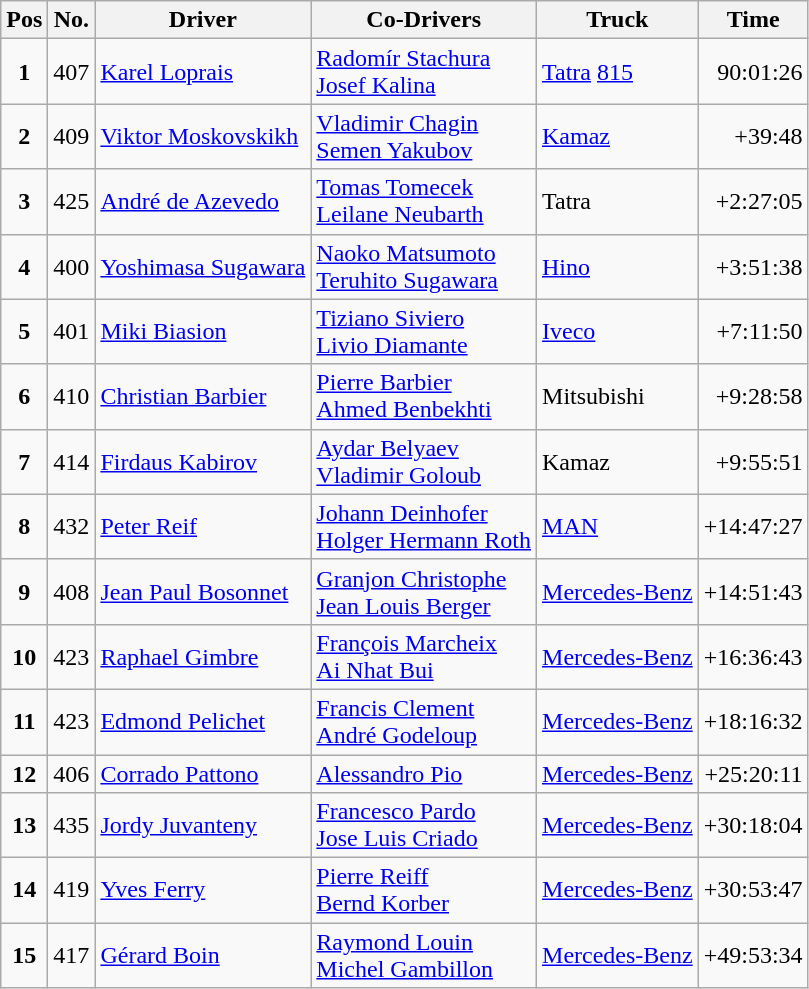<table class="wikitable">
<tr>
<th>Pos</th>
<th>No.</th>
<th>Driver</th>
<th>Co-Drivers</th>
<th>Truck</th>
<th>Time</th>
</tr>
<tr>
<td align=center><strong>1</strong></td>
<td>407</td>
<td> <a href='#'>Karel Loprais</a></td>
<td> <a href='#'>Radomír Stachura</a><br> <a href='#'>Josef Kalina</a></td>
<td><a href='#'>Tatra</a> <a href='#'>815</a></td>
<td align="right">90:01:26</td>
</tr>
<tr>
<td align=center><strong>2</strong></td>
<td>409</td>
<td> <a href='#'>Viktor Moskovskikh</a></td>
<td> <a href='#'>Vladimir Chagin</a><br> <a href='#'>Semen Yakubov</a></td>
<td><a href='#'>Kamaz</a></td>
<td align="right">+39:48</td>
</tr>
<tr>
<td align=center><strong>3</strong></td>
<td>425</td>
<td> <a href='#'>André de Azevedo</a></td>
<td> <a href='#'>Tomas Tomecek</a><br> <a href='#'>Leilane Neubarth</a></td>
<td>Tatra</td>
<td align=right>+2:27:05</td>
</tr>
<tr>
<td align=center><strong>4</strong></td>
<td>400</td>
<td> <a href='#'>Yoshimasa Sugawara</a></td>
<td> <a href='#'>Naoko Matsumoto</a><br> <a href='#'>Teruhito Sugawara</a></td>
<td><a href='#'>Hino</a></td>
<td align="right">+3:51:38</td>
</tr>
<tr>
<td align=center><strong>5</strong></td>
<td>401</td>
<td> <a href='#'>Miki Biasion</a></td>
<td> <a href='#'>Tiziano Siviero</a><br> <a href='#'>Livio Diamante</a></td>
<td><a href='#'>Iveco</a></td>
<td align="right">+7:11:50</td>
</tr>
<tr>
<td align=center><strong>6</strong></td>
<td>410</td>
<td> <a href='#'>Christian Barbier</a></td>
<td> <a href='#'>Pierre Barbier</a><br> <a href='#'>Ahmed Benbekhti</a></td>
<td>Mitsubishi</td>
<td align="right">+9:28:58</td>
</tr>
<tr>
<td align=center><strong>7</strong></td>
<td>414</td>
<td> <a href='#'>Firdaus Kabirov</a></td>
<td> <a href='#'>Aydar Belyaev</a><br> <a href='#'>Vladimir Goloub</a></td>
<td>Kamaz</td>
<td align="right">+9:55:51</td>
</tr>
<tr>
<td align=center><strong>8</strong></td>
<td>432</td>
<td> <a href='#'>Peter Reif</a></td>
<td> <a href='#'>Johann Deinhofer</a><br> <a href='#'>Holger Hermann Roth</a></td>
<td><a href='#'>MAN</a></td>
<td align="right">+14:47:27</td>
</tr>
<tr>
<td align=center><strong>9</strong></td>
<td>408</td>
<td> <a href='#'>Jean Paul Bosonnet</a></td>
<td> <a href='#'>Granjon Christophe</a><br> <a href='#'>Jean Louis Berger</a></td>
<td><a href='#'>Mercedes-Benz</a></td>
<td align="right">+14:51:43</td>
</tr>
<tr>
<td align=center><strong>10</strong></td>
<td>423</td>
<td> <a href='#'>Raphael Gimbre</a></td>
<td> <a href='#'>François Marcheix</a><br> <a href='#'>Ai Nhat Bui</a></td>
<td><a href='#'>Mercedes-Benz</a></td>
<td align="right">+16:36:43</td>
</tr>
<tr>
<td align=center><strong>11</strong></td>
<td>423</td>
<td> <a href='#'>Edmond Pelichet</a></td>
<td> <a href='#'>Francis Clement</a><br> <a href='#'>André Godeloup</a></td>
<td><a href='#'>Mercedes-Benz</a></td>
<td align="right">+18:16:32</td>
</tr>
<tr>
<td align=center><strong>12</strong></td>
<td>406</td>
<td> <a href='#'>Corrado Pattono</a></td>
<td> <a href='#'>Alessandro Pio</a></td>
<td><a href='#'>Mercedes-Benz</a></td>
<td align="right">+25:20:11</td>
</tr>
<tr>
<td align=center><strong>13</strong></td>
<td>435</td>
<td> <a href='#'>Jordy Juvanteny</a></td>
<td> <a href='#'>Francesco Pardo</a><br> <a href='#'>Jose Luis Criado</a></td>
<td><a href='#'>Mercedes-Benz</a></td>
<td align="right">+30:18:04</td>
</tr>
<tr>
<td align=center><strong>14</strong></td>
<td>419</td>
<td> <a href='#'>Yves Ferry</a></td>
<td> <a href='#'>Pierre Reiff</a><br> <a href='#'>Bernd Korber</a></td>
<td><a href='#'>Mercedes-Benz</a></td>
<td align="right">+30:53:47</td>
</tr>
<tr>
<td align=center><strong>15</strong></td>
<td>417</td>
<td> <a href='#'>Gérard Boin</a></td>
<td> <a href='#'>Raymond Louin</a><br> <a href='#'>Michel Gambillon</a></td>
<td><a href='#'>Mercedes-Benz</a></td>
<td align="right">+49:53:34</td>
</tr>
</table>
